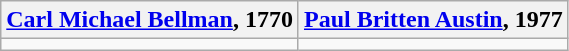<table class="wikitable">
<tr>
<th><a href='#'>Carl Michael Bellman</a>, 1770</th>
<th><a href='#'>Paul Britten Austin</a>, 1977</th>
</tr>
<tr>
<td></td>
<td></td>
</tr>
</table>
